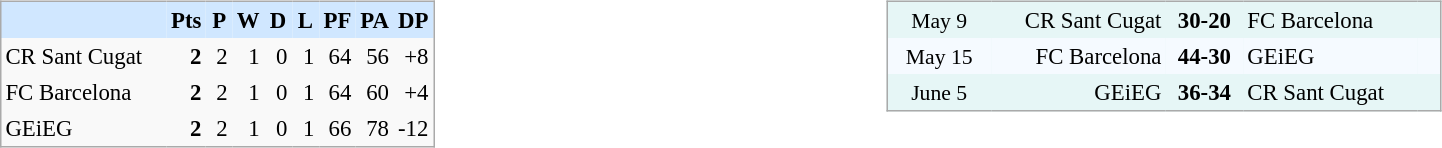<table width="100%" align=center>
<tr>
<td valign="top"><br><table align=center cellpadding="3" cellspacing="0" style="background: #f9f9f9; border: 1px #aaa solid; border-collapse:collapse; font-size: 95%;" width=290>
<tr bgcolor=#D0E7FF>
<th width=170 style=font-size:120%></th>
<th width=15>Pts</th>
<th width=15>P</th>
<th width=15>W</th>
<th width=15>D</th>
<th width=15>L</th>
<th width=15>PF</th>
<th width=15>PA</th>
<th width=15>DP</th>
</tr>
<tr align=right>
<td align=left>CR Sant Cugat</td>
<td><strong>2</strong></td>
<td>2</td>
<td>1</td>
<td>0</td>
<td>1</td>
<td>64</td>
<td>56</td>
<td>+8</td>
</tr>
<tr align=right>
<td align=left>FC Barcelona</td>
<td><strong>2</strong></td>
<td>2</td>
<td>1</td>
<td>0</td>
<td>1</td>
<td>64</td>
<td>60</td>
<td>+4</td>
</tr>
<tr align=right>
<td align=left>GEiEG</td>
<td><strong>2</strong></td>
<td>2</td>
<td>1</td>
<td>0</td>
<td>1</td>
<td>66</td>
<td>78</td>
<td>-12</td>
</tr>
</table>
</td>
<td valign="top"><br><table align=center cellpadding="3" cellspacing="0" style="background: #e6f6f6; border: 1px #aaa solid; border-collapse:collapse; font-size: 95%;" width=370>
<tr>
<td style=font-size:95% align=center width=70>May 9</td>
<td width=120 align=right>CR Sant Cugat</td>
<td align=center width=50><strong>30-20</strong></td>
<td width=120>FC Barcelona</td>
<td valign=top align=center width=10></td>
</tr>
<tr bgcolor=#F5FAFF>
<td style=font-size:95% align=center>May 15</td>
<td align=right>FC Barcelona</td>
<td align=center><strong>44-30</strong></td>
<td>GEiEG</td>
<td valign=top align=center></td>
</tr>
<tr>
<td style=font-size:95% align=center>June 5</td>
<td align=right>GEiEG</td>
<td align=center><strong>36-34</strong></td>
<td>CR Sant Cugat</td>
<td valign=top align=center></td>
</tr>
</table>
</td>
</tr>
</table>
